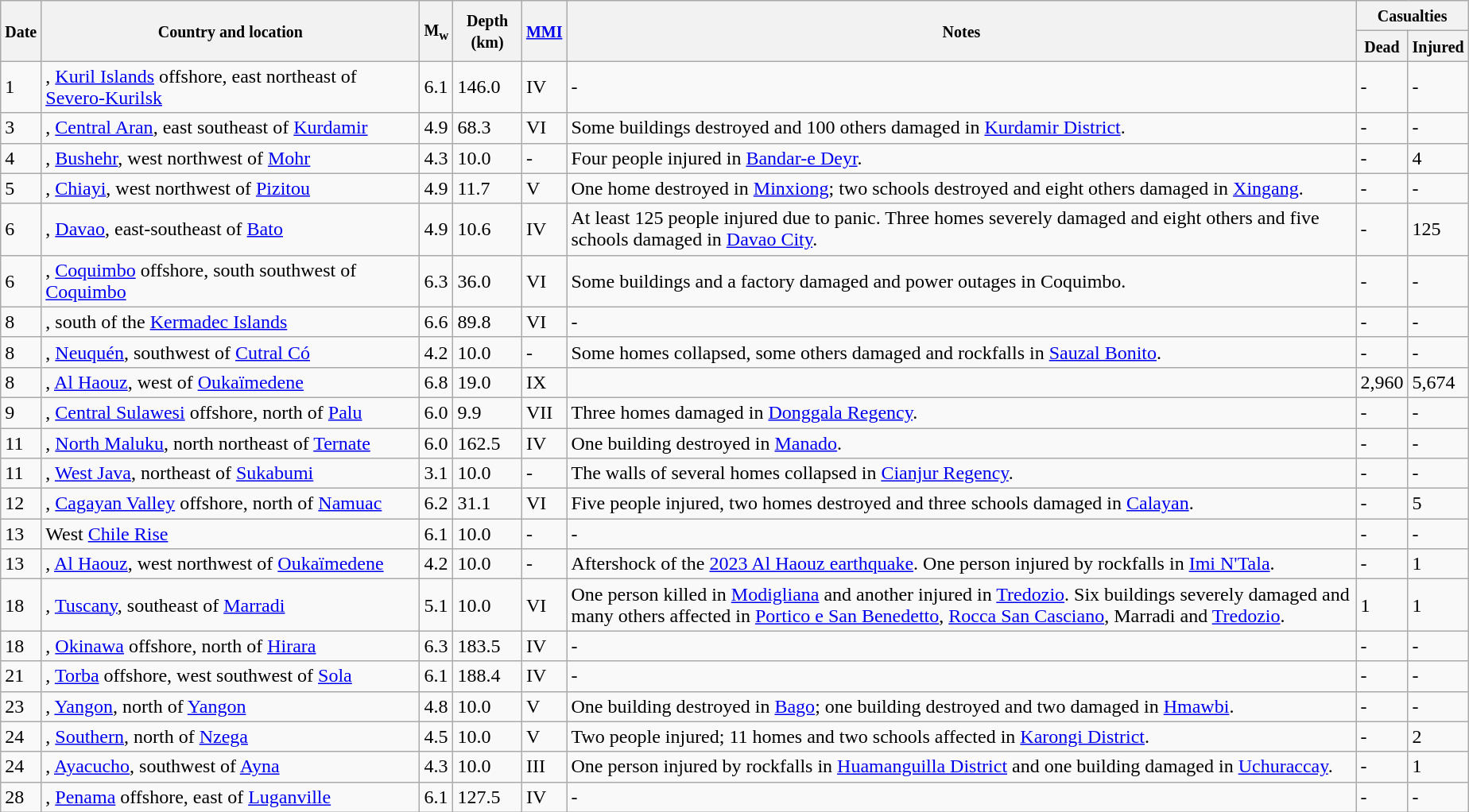<table class="wikitable sortable" style="border:1px black;  margin-left:1em;">
<tr>
<th rowspan="2"><small>Date</small></th>
<th rowspan="2" style="width: 310px"><small>Country and location</small></th>
<th rowspan="2"><small>M<sub>w</sub></small></th>
<th rowspan="2"><small>Depth (km)</small></th>
<th rowspan="2"><small><a href='#'>MMI</a></small></th>
<th rowspan="2" class="unsortable"><small>Notes</small></th>
<th colspan="2"><small>Casualties</small></th>
</tr>
<tr>
<th><small>Dead</small></th>
<th><small>Injured</small></th>
</tr>
<tr>
<td>1</td>
<td>, <a href='#'>Kuril Islands</a> offshore,  east northeast of <a href='#'>Severo-Kurilsk</a></td>
<td>6.1</td>
<td>146.0</td>
<td>IV</td>
<td>-</td>
<td>-</td>
<td>-</td>
</tr>
<tr>
<td>3</td>
<td>, <a href='#'>Central Aran</a>,  east southeast of <a href='#'>Kurdamir</a></td>
<td>4.9</td>
<td>68.3</td>
<td>VI</td>
<td>Some buildings destroyed and 100 others damaged in <a href='#'>Kurdamir District</a>.</td>
<td>-</td>
<td>-</td>
</tr>
<tr>
<td>4</td>
<td>, <a href='#'>Bushehr</a>,  west northwest of <a href='#'>Mohr</a></td>
<td>4.3</td>
<td>10.0</td>
<td>-</td>
<td>Four people injured in <a href='#'>Bandar-e Deyr</a>.</td>
<td>-</td>
<td>4</td>
</tr>
<tr>
<td>5</td>
<td>, <a href='#'>Chiayi</a>,  west northwest of <a href='#'>Pizitou</a></td>
<td>4.9</td>
<td>11.7</td>
<td>V</td>
<td>One home destroyed in <a href='#'>Minxiong</a>; two schools destroyed and eight others damaged in <a href='#'>Xingang</a>.</td>
<td>-</td>
<td>-</td>
</tr>
<tr>
<td>6</td>
<td>, <a href='#'>Davao</a>,  east-southeast of <a href='#'>Bato</a></td>
<td>4.9</td>
<td>10.6</td>
<td>IV</td>
<td>At least 125 people injured due to panic. Three homes severely damaged and eight others and five schools damaged in <a href='#'>Davao City</a>.</td>
<td>-</td>
<td>125</td>
</tr>
<tr>
<td>6</td>
<td>, <a href='#'>Coquimbo</a> offshore,  south southwest of <a href='#'>Coquimbo</a></td>
<td>6.3</td>
<td>36.0</td>
<td>VI</td>
<td>Some buildings and a factory damaged and power outages in Coquimbo.</td>
<td>-</td>
<td>-</td>
</tr>
<tr>
<td>8</td>
<td>, south of the <a href='#'>Kermadec Islands</a></td>
<td>6.6</td>
<td>89.8</td>
<td>VI</td>
<td>-</td>
<td>-</td>
<td>-</td>
</tr>
<tr>
<td>8</td>
<td>, <a href='#'>Neuquén</a>,  southwest of <a href='#'>Cutral Có</a></td>
<td>4.2</td>
<td>10.0</td>
<td>-</td>
<td>Some homes collapsed, some others damaged and rockfalls in <a href='#'>Sauzal Bonito</a>.</td>
<td>-</td>
<td>-</td>
</tr>
<tr>
<td>8</td>
<td>, <a href='#'>Al Haouz</a>,  west of <a href='#'>Oukaïmedene</a></td>
<td>6.8</td>
<td>19.0</td>
<td>IX</td>
<td></td>
<td>2,960</td>
<td>5,674</td>
</tr>
<tr>
<td>9</td>
<td>, <a href='#'>Central Sulawesi</a> offshore,  north of <a href='#'>Palu</a></td>
<td>6.0</td>
<td>9.9</td>
<td>VII</td>
<td>Three homes damaged in <a href='#'>Donggala Regency</a>.</td>
<td>-</td>
<td>-</td>
</tr>
<tr>
<td>11</td>
<td>, <a href='#'>North Maluku</a>,  north northeast of <a href='#'>Ternate</a></td>
<td>6.0</td>
<td>162.5</td>
<td>IV</td>
<td>One building destroyed in <a href='#'>Manado</a>.</td>
<td>-</td>
<td>-</td>
</tr>
<tr>
<td>11</td>
<td>, <a href='#'>West Java</a>,   northeast of <a href='#'>Sukabumi</a></td>
<td>3.1</td>
<td>10.0</td>
<td>-</td>
<td>The walls of several homes collapsed in <a href='#'>Cianjur Regency</a>.</td>
<td>-</td>
<td>-</td>
</tr>
<tr>
<td>12</td>
<td>, <a href='#'>Cagayan Valley</a> offshore,  north of <a href='#'>Namuac</a></td>
<td>6.2</td>
<td>31.1</td>
<td>VI</td>
<td>Five people injured, two homes destroyed and three schools damaged in <a href='#'>Calayan</a>.</td>
<td>-</td>
<td>5</td>
</tr>
<tr>
<td>13</td>
<td> West <a href='#'>Chile Rise</a></td>
<td>6.1</td>
<td>10.0</td>
<td>-</td>
<td>-</td>
<td>-</td>
<td>-</td>
</tr>
<tr>
<td>13</td>
<td>, <a href='#'>Al Haouz</a>,  west northwest of <a href='#'>Oukaïmedene</a></td>
<td>4.2</td>
<td>10.0</td>
<td>-</td>
<td>Aftershock of the <a href='#'>2023 Al Haouz earthquake</a>. One person injured by rockfalls in <a href='#'>Imi N'Tala</a>.</td>
<td>-</td>
<td>1</td>
</tr>
<tr>
<td>18</td>
<td>, <a href='#'>Tuscany</a>,  southeast of <a href='#'>Marradi</a></td>
<td>5.1</td>
<td>10.0</td>
<td>VI</td>
<td>One person killed in <a href='#'>Modigliana</a> and another injured in <a href='#'>Tredozio</a>. Six buildings severely damaged and many others affected in <a href='#'>Portico e San Benedetto</a>, <a href='#'>Rocca San Casciano</a>, Marradi and <a href='#'>Tredozio</a>.</td>
<td>1</td>
<td>1</td>
</tr>
<tr>
<td>18</td>
<td>, <a href='#'>Okinawa</a> offshore,  north of <a href='#'>Hirara</a></td>
<td>6.3</td>
<td>183.5</td>
<td>IV</td>
<td>-</td>
<td>-</td>
<td>-</td>
</tr>
<tr>
<td>21</td>
<td>, <a href='#'>Torba</a> offshore,  west southwest of <a href='#'>Sola</a></td>
<td>6.1</td>
<td>188.4</td>
<td>IV</td>
<td>-</td>
<td>-</td>
<td>-</td>
</tr>
<tr>
<td>23</td>
<td>, <a href='#'>Yangon</a>,  north of <a href='#'>Yangon</a></td>
<td>4.8</td>
<td>10.0</td>
<td>V</td>
<td>One building destroyed in <a href='#'>Bago</a>; one building destroyed and two damaged in <a href='#'>Hmawbi</a>.</td>
<td>-</td>
<td>-</td>
</tr>
<tr>
<td>24</td>
<td>, <a href='#'>Southern</a>,  north of <a href='#'>Nzega</a></td>
<td>4.5</td>
<td>10.0</td>
<td>V</td>
<td>Two people injured; 11 homes and two schools affected in <a href='#'>Karongi District</a>.</td>
<td>-</td>
<td>2</td>
</tr>
<tr>
<td>24</td>
<td>, <a href='#'>Ayacucho</a>,  southwest of <a href='#'>Ayna</a></td>
<td>4.3</td>
<td>10.0</td>
<td>III</td>
<td>One person injured by rockfalls in <a href='#'>Huamanguilla District</a> and one building damaged in <a href='#'>Uchuraccay</a>.</td>
<td>-</td>
<td>1</td>
</tr>
<tr>
<td>28</td>
<td>, <a href='#'>Penama</a> offshore,  east of <a href='#'>Luganville</a></td>
<td>6.1</td>
<td>127.5</td>
<td>IV</td>
<td>-</td>
<td>-</td>
<td>-</td>
</tr>
<tr>
</tr>
</table>
